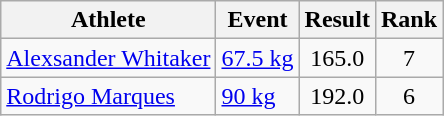<table class="wikitable">
<tr>
<th>Athlete</th>
<th>Event</th>
<th>Result</th>
<th>Rank</th>
</tr>
<tr>
<td><a href='#'>Alexsander Whitaker</a></td>
<td><a href='#'>67.5 kg</a></td>
<td align="center">165.0</td>
<td align="center">7</td>
</tr>
<tr>
<td><a href='#'>Rodrigo Marques</a></td>
<td><a href='#'>90 kg</a></td>
<td align="center">192.0</td>
<td align="center">6</td>
</tr>
</table>
